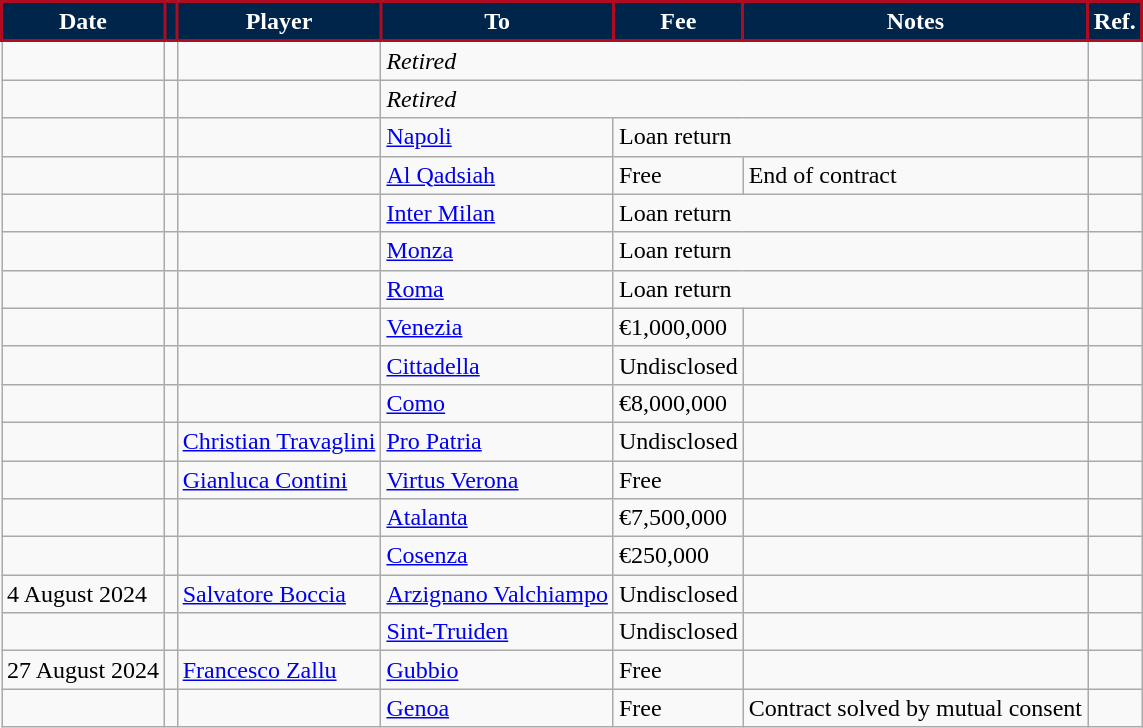<table class="wikitable plainrowheaders">
<tr>
<th style="background:#00254A;color:white;border:2px solid #AE0C21">Date</th>
<th style="background:#00254A;color:white;border:2px solid #AE0C21"></th>
<th style="background:#00254A;color:white;border:2px solid #AE0C21">Player</th>
<th style="background:#00254A;color:white;border:2px solid #AE0C21">To</th>
<th style="background:#00254A;color:white;border:2px solid #AE0C21">Fee</th>
<th style="background:#00254A;color:white;border:2px solid #AE0C21">Notes</th>
<th style="background:#00254A;color:white;border:2px solid #AE0C21">Ref.</th>
</tr>
<tr>
<td></td>
<td align="center"></td>
<td> </td>
<td colspan="3"><em>Retired</em></td>
<td></td>
</tr>
<tr>
<td></td>
<td align="center"></td>
<td> </td>
<td colspan="3"><em>Retired</em></td>
<td></td>
</tr>
<tr>
<td></td>
<td align="center"></td>
<td> </td>
<td> <a href='#'>Napoli</a></td>
<td colspan="2">Loan return</td>
<td></td>
</tr>
<tr>
<td></td>
<td align="center"></td>
<td> </td>
<td> <a href='#'>Al Qadsiah</a></td>
<td>Free</td>
<td>End of contract</td>
<td></td>
</tr>
<tr>
<td></td>
<td align="center"></td>
<td> </td>
<td> <a href='#'>Inter Milan</a></td>
<td colspan="2">Loan return</td>
<td></td>
</tr>
<tr>
<td></td>
<td align="center"></td>
<td> </td>
<td> <a href='#'>Monza</a></td>
<td colspan="2">Loan return</td>
<td></td>
</tr>
<tr>
<td></td>
<td align="center"></td>
<td></td>
<td> <a href='#'>Roma</a></td>
<td colspan="2">Loan return</td>
<td></td>
</tr>
<tr>
<td></td>
<td align="center"></td>
<td></td>
<td> <a href='#'>Venezia</a></td>
<td>€1,000,000</td>
<td></td>
<td></td>
</tr>
<tr>
<td></td>
<td align="center"></td>
<td> </td>
<td> <a href='#'>Cittadella</a></td>
<td>Undisclosed</td>
<td></td>
<td></td>
</tr>
<tr>
<td></td>
<td align="center"></td>
<td> </td>
<td> <a href='#'>Como</a></td>
<td>€8,000,000</td>
<td></td>
<td></td>
</tr>
<tr>
<td></td>
<td></td>
<td> <a href='#'>Christian Travaglini</a></td>
<td> <a href='#'>Pro Patria</a></td>
<td>Undisclosed</td>
<td></td>
<td></td>
</tr>
<tr>
<td></td>
<td></td>
<td> <a href='#'>Gianluca Contini</a></td>
<td> <a href='#'>Virtus Verona</a></td>
<td>Free</td>
<td></td>
<td></td>
</tr>
<tr>
<td></td>
<td align="center"></td>
<td> </td>
<td> <a href='#'>Atalanta</a></td>
<td>€7,500,000</td>
<td></td>
<td></td>
</tr>
<tr>
<td></td>
<td align="center"></td>
<td> </td>
<td> <a href='#'>Cosenza</a></td>
<td>€250,000</td>
<td></td>
<td></td>
</tr>
<tr>
<td>4 August 2024</td>
<td></td>
<td> <a href='#'>Salvatore Boccia</a></td>
<td> <a href='#'>Arzignano Valchiampo</a></td>
<td>Undisclosed</td>
<td></td>
<td></td>
</tr>
<tr>
<td></td>
<td align="center"></td>
<td> </td>
<td> <a href='#'>Sint-Truiden</a></td>
<td>Undisclosed</td>
<td></td>
<td></td>
</tr>
<tr>
<td>27 August 2024</td>
<td></td>
<td> <a href='#'>Francesco Zallu</a></td>
<td> <a href='#'>Gubbio</a></td>
<td>Free</td>
<td></td>
<td></td>
</tr>
<tr>
<td></td>
<td align="center"></td>
<td> </td>
<td> <a href='#'>Genoa</a></td>
<td>Free</td>
<td>Contract solved by mutual consent</td>
<td></td>
</tr>
</table>
